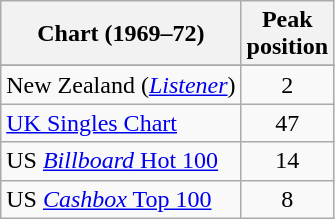<table class="wikitable sortable">
<tr>
<th>Chart (1969–72)</th>
<th>Peak<br>position</th>
</tr>
<tr>
</tr>
<tr>
</tr>
<tr>
</tr>
<tr>
</tr>
<tr>
<td>New Zealand (<em><a href='#'>Listener</a></em>)</td>
<td align="center">2</td>
</tr>
<tr>
<td><a href='#'>UK Singles Chart</a></td>
<td align="center">47</td>
</tr>
<tr>
<td>US <a href='#'><em>Billboard</em> Hot 100</a></td>
<td align="center">14</td>
</tr>
<tr>
<td>US <a href='#'><em>Cashbox</em> Top 100</a></td>
<td align="center">8</td>
</tr>
</table>
